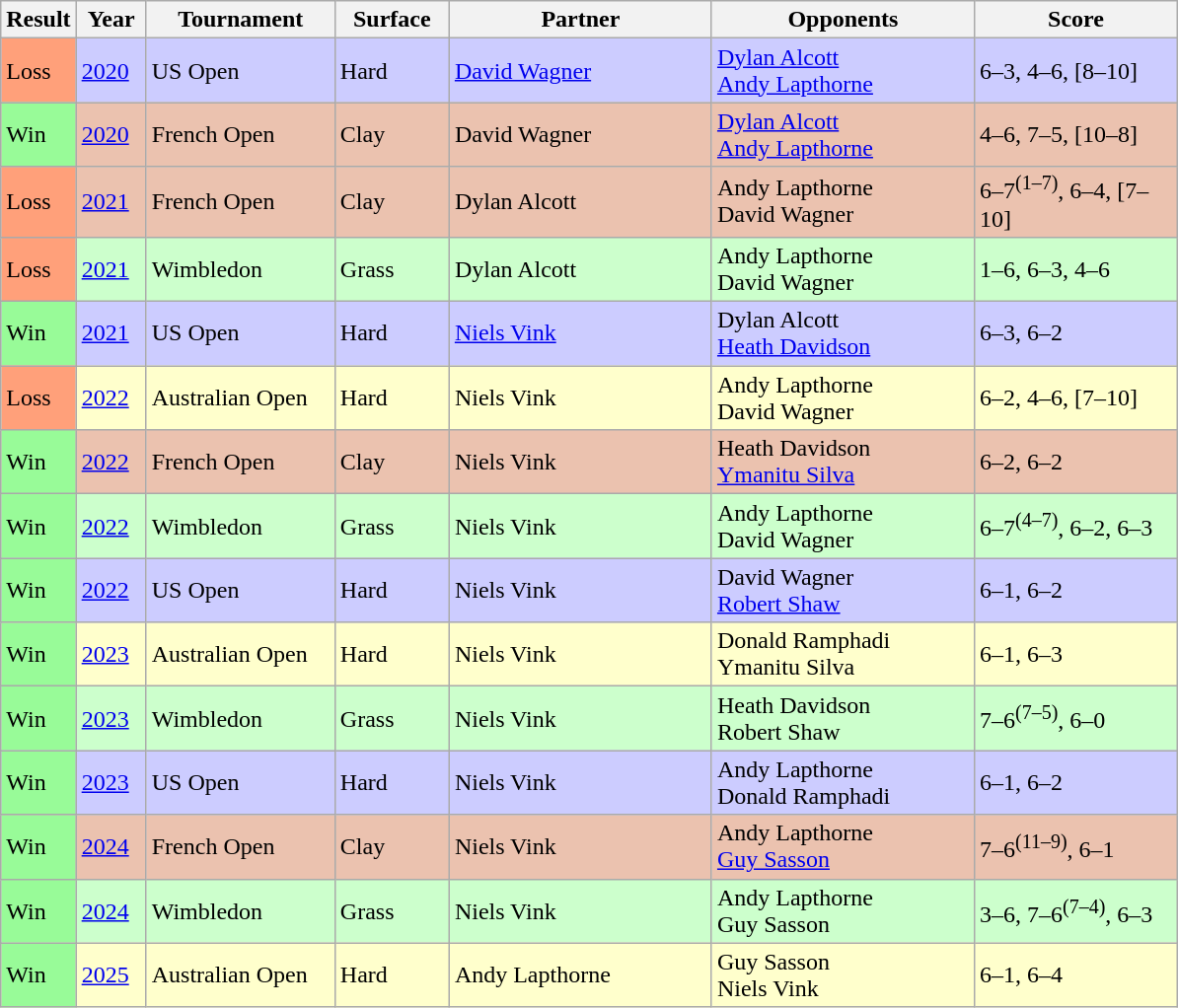<table class="sortable wikitable">
<tr>
<th>Result</th>
<th style="width:40px">Year</th>
<th style="width:120px">Tournament</th>
<th style="width:70px">Surface</th>
<th style="width:170px">Partner</th>
<th style="width:170px">Opponents</th>
<th style="width:130px" class="unsortable">Score</th>
</tr>
<tr style="background:#ccf;">
<td style="background:#ffa07a;">Loss</td>
<td><a href='#'>2020</a></td>
<td>US Open</td>
<td>Hard</td>
<td> <a href='#'>David Wagner</a></td>
<td> <a href='#'>Dylan Alcott</a><br> <a href='#'>Andy Lapthorne</a></td>
<td>6–3, 4–6, [8–10]</td>
</tr>
<tr style="background:#ebc2af;">
<td style="background:#98fb98;">Win</td>
<td><a href='#'>2020</a></td>
<td>French Open</td>
<td>Clay</td>
<td> David Wagner</td>
<td> <a href='#'>Dylan Alcott</a><br> <a href='#'>Andy Lapthorne</a></td>
<td>4–6, 7–5, [10–8]</td>
</tr>
<tr style="background:#ebc2af;">
<td style="background:#ffa07a;">Loss</td>
<td><a href='#'>2021</a></td>
<td>French Open</td>
<td>Clay</td>
<td> Dylan Alcott</td>
<td> Andy Lapthorne<br> David Wagner</td>
<td>6–7<sup>(1–7)</sup>, 6–4, [7–10]</td>
</tr>
<tr style="background:#cfc;">
<td style="background:#ffa07a;">Loss</td>
<td><a href='#'>2021</a></td>
<td>Wimbledon</td>
<td>Grass</td>
<td> Dylan Alcott</td>
<td> Andy Lapthorne<br> David Wagner</td>
<td>1–6, 6–3, 4–6</td>
</tr>
<tr style="background:#ccf;">
<td style="background:#98fb98;">Win</td>
<td><a href='#'>2021</a></td>
<td>US Open</td>
<td>Hard</td>
<td> <a href='#'>Niels Vink</a></td>
<td> Dylan Alcott<br> <a href='#'>Heath Davidson</a></td>
<td>6–3, 6–2</td>
</tr>
<tr style="background:#ffc;">
<td style="background:#ffa07a;">Loss</td>
<td><a href='#'>2022</a></td>
<td>Australian Open</td>
<td>Hard</td>
<td> Niels Vink</td>
<td> Andy Lapthorne<br> David Wagner</td>
<td>6–2, 4–6, [7–10]</td>
</tr>
<tr style="background:#ebc2af;">
<td style="background:#98fb98;">Win</td>
<td><a href='#'>2022</a></td>
<td>French Open</td>
<td>Clay</td>
<td> Niels Vink</td>
<td> Heath Davidson<br> <a href='#'>Ymanitu Silva</a></td>
<td>6–2, 6–2</td>
</tr>
<tr style="background:#cfc;">
<td style="background:#98fb98">Win</td>
<td><a href='#'>2022</a></td>
<td>Wimbledon</td>
<td>Grass</td>
<td> Niels Vink</td>
<td> Andy Lapthorne<br> David Wagner</td>
<td>6–7<sup>(4–7)</sup>, 6–2, 6–3</td>
</tr>
<tr style="background:#ccf;">
<td style="background:#98fb98;">Win</td>
<td><a href='#'>2022</a></td>
<td>US Open</td>
<td>Hard</td>
<td> Niels Vink</td>
<td> David Wagner <br> <a href='#'>Robert Shaw</a></td>
<td>6–1, 6–2</td>
</tr>
<tr style="background:#ffc;">
<td style="background:#98fb98;">Win</td>
<td><a href='#'>2023</a></td>
<td>Australian Open</td>
<td>Hard</td>
<td> Niels Vink</td>
<td> Donald Ramphadi <br> Ymanitu Silva</td>
<td>6–1, 6–3</td>
</tr>
<tr style="background:#cfc;">
<td style="background:#98fb98">Win</td>
<td><a href='#'>2023</a></td>
<td>Wimbledon</td>
<td>Grass</td>
<td> Niels Vink</td>
<td> Heath Davidson<br> Robert Shaw</td>
<td>7–6<sup>(7–5)</sup>, 6–0</td>
</tr>
<tr style="background:#ccf;">
<td style="background:#98fb98;">Win</td>
<td><a href='#'>2023</a></td>
<td>US Open</td>
<td>Hard</td>
<td> Niels Vink</td>
<td> Andy Lapthorne<br> Donald Ramphadi</td>
<td>6–1, 6–2</td>
</tr>
<tr style="background:#ebc2af;">
<td style="background:#98fb98;">Win</td>
<td><a href='#'>2024</a></td>
<td>French Open</td>
<td>Clay</td>
<td> Niels Vink</td>
<td> Andy Lapthorne<br> <a href='#'>Guy Sasson</a></td>
<td>7–6<sup>(11–9)</sup>, 6–1</td>
</tr>
<tr style="background:#cfc;">
<td style="background:#98fb98">Win</td>
<td><a href='#'>2024</a></td>
<td>Wimbledon</td>
<td>Grass</td>
<td> Niels Vink</td>
<td> Andy Lapthorne<br> Guy Sasson</td>
<td>3–6, 7–6<sup>(7–4)</sup>, 6–3</td>
</tr>
<tr style="background:#ffc;">
<td style="background:#98fb98;">Win</td>
<td><a href='#'>2025</a></td>
<td>Australian Open</td>
<td>Hard</td>
<td> Andy Lapthorne</td>
<td> Guy Sasson<br>  Niels Vink</td>
<td>6–1, 6–4</td>
</tr>
</table>
